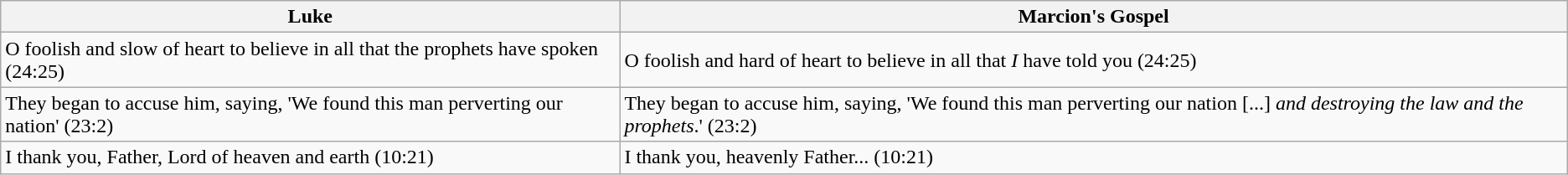<table class="wikitable">
<tr>
<th scope="col">Luke</th>
<th scope="col">Marcion's Gospel</th>
</tr>
<tr ---->
<td>O foolish and slow of heart to believe in all that the prophets have spoken (24:25)</td>
<td>O foolish and hard of heart to believe in all that <em>I</em> have told you (24:25)</td>
</tr>
<tr ---->
<td>They began to accuse him, saying, 'We found this man perverting our nation' (23:2)</td>
<td>They began to accuse him, saying, 'We found this man perverting our nation [...] <em>and destroying the law and the prophets</em>.' (23:2)</td>
</tr>
<tr ---->
<td>I thank you, Father, Lord of heaven and earth (10:21)</td>
<td>I thank you, heavenly Father... (10:21)</td>
</tr>
</table>
